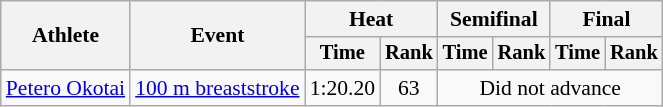<table class=wikitable style="font-size:90%">
<tr>
<th rowspan="2">Athlete</th>
<th rowspan="2">Event</th>
<th colspan="2">Heat</th>
<th colspan="2">Semifinal</th>
<th colspan="2">Final</th>
</tr>
<tr style="font-size:95%">
<th>Time</th>
<th>Rank</th>
<th>Time</th>
<th>Rank</th>
<th>Time</th>
<th>Rank</th>
</tr>
<tr align=center>
<td align=left><a href='#'>Petero Okotai</a></td>
<td align=left><a href='#'>100 m breaststroke</a></td>
<td>1:20.20</td>
<td>63</td>
<td colspan=4>Did not advance</td>
</tr>
</table>
